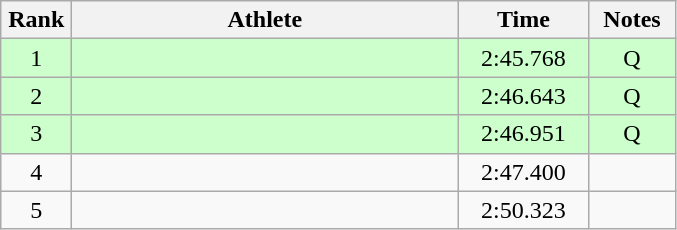<table class=wikitable style="text-align:center">
<tr>
<th width=40>Rank</th>
<th width=250>Athlete</th>
<th width=80>Time</th>
<th width=50>Notes</th>
</tr>
<tr bgcolor="ccffcc">
<td>1</td>
<td align=left></td>
<td>2:45.768</td>
<td>Q</td>
</tr>
<tr bgcolor="ccffcc">
<td>2</td>
<td align=left></td>
<td>2:46.643</td>
<td>Q</td>
</tr>
<tr bgcolor="ccffcc">
<td>3</td>
<td align=left></td>
<td>2:46.951</td>
<td>Q</td>
</tr>
<tr>
<td>4</td>
<td align=left></td>
<td>2:47.400</td>
<td></td>
</tr>
<tr>
<td>5</td>
<td align=left></td>
<td>2:50.323</td>
<td></td>
</tr>
</table>
